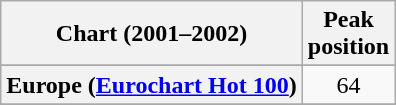<table class="wikitable sortable plainrowheaders" style="text-align:center">
<tr>
<th>Chart (2001–2002)</th>
<th>Peak<br>position</th>
</tr>
<tr>
</tr>
<tr>
<th scope="row">Europe (<a href='#'>Eurochart Hot 100</a>)</th>
<td>64</td>
</tr>
<tr>
</tr>
<tr>
</tr>
<tr>
</tr>
<tr>
</tr>
<tr>
</tr>
<tr>
</tr>
<tr>
</tr>
<tr>
</tr>
<tr>
</tr>
</table>
